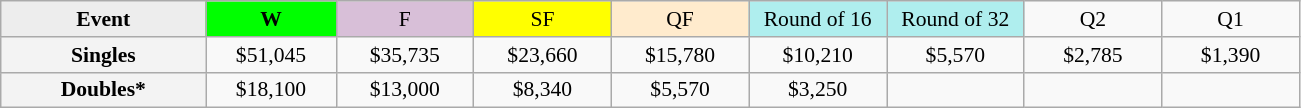<table class=wikitable style=font-size:90%;text-align:center>
<tr>
<td style="width:130px; background:#ededed;"><strong>Event</strong></td>
<td style="width:80px; background:lime;"><strong>W</strong></td>
<td style="width:85px; background:thistle;">F</td>
<td style="width:85px; background:#ff0;">SF</td>
<td style="width:85px; background:#ffebcd;">QF</td>
<td style="width:85px; background:#afeeee;">Round of 16</td>
<td style="width:85px; background:#afeeee;">Round of 32</td>
<td width=85>Q2</td>
<td width=85>Q1</td>
</tr>
<tr>
<td style="background:#f3f3f3;"><strong>Singles</strong></td>
<td>$51,045</td>
<td>$35,735</td>
<td>$23,660</td>
<td>$15,780</td>
<td>$10,210</td>
<td>$5,570</td>
<td>$2,785</td>
<td>$1,390</td>
</tr>
<tr>
<td style="background:#f3f3f3;"><strong>Doubles*</strong></td>
<td>$18,100</td>
<td>$13,000</td>
<td>$8,340</td>
<td>$5,570</td>
<td>$3,250</td>
<td></td>
<td></td>
<td></td>
</tr>
</table>
